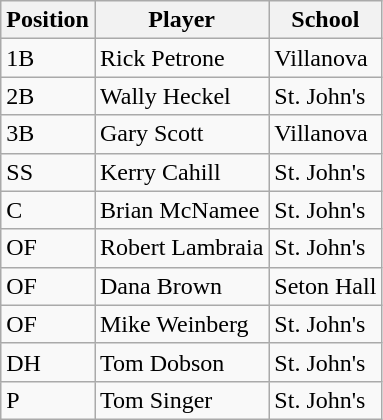<table class="wikitable">
<tr>
<th>Position</th>
<th>Player</th>
<th>School</th>
</tr>
<tr>
<td>1B</td>
<td>Rick Petrone</td>
<td>Villanova</td>
</tr>
<tr>
<td>2B</td>
<td>Wally Heckel</td>
<td>St. John's</td>
</tr>
<tr>
<td>3B</td>
<td>Gary Scott</td>
<td>Villanova</td>
</tr>
<tr>
<td>SS</td>
<td>Kerry Cahill</td>
<td>St. John's</td>
</tr>
<tr>
<td>C</td>
<td>Brian McNamee</td>
<td>St. John's</td>
</tr>
<tr>
<td>OF</td>
<td>Robert Lambraia</td>
<td>St. John's</td>
</tr>
<tr>
<td>OF</td>
<td>Dana Brown</td>
<td>Seton Hall</td>
</tr>
<tr>
<td>OF</td>
<td>Mike Weinberg</td>
<td>St. John's</td>
</tr>
<tr>
<td>DH</td>
<td>Tom Dobson</td>
<td>St. John's</td>
</tr>
<tr>
<td>P</td>
<td>Tom Singer</td>
<td>St. John's</td>
</tr>
</table>
